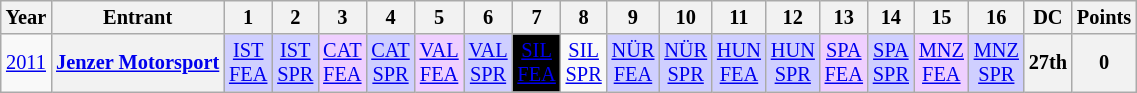<table class="wikitable" style="text-align:center; font-size:85%">
<tr>
<th>Year</th>
<th>Entrant</th>
<th>1</th>
<th>2</th>
<th>3</th>
<th>4</th>
<th>5</th>
<th>6</th>
<th>7</th>
<th>8</th>
<th>9</th>
<th>10</th>
<th>11</th>
<th>12</th>
<th>13</th>
<th>14</th>
<th>15</th>
<th>16</th>
<th>DC</th>
<th>Points</th>
</tr>
<tr>
<td><a href='#'>2011</a></td>
<th nowrap><a href='#'>Jenzer Motorsport</a></th>
<td style="background:#cfcfff;"><a href='#'>IST<br>FEA</a><br></td>
<td style="background:#cfcfff;"><a href='#'>IST<br>SPR</a><br></td>
<td style="background:#efcfff;"><a href='#'>CAT<br>FEA</a><br></td>
<td style="background:#cfcfff;"><a href='#'>CAT<br>SPR</a><br></td>
<td style="background:#efcfff;"><a href='#'>VAL<br>FEA</a><br></td>
<td style="background:#cfcfff;"><a href='#'>VAL<br>SPR</a><br></td>
<td style="background:#000000; color:white"><a href='#'>SIL<br>FEA</a><br></td>
<td><a href='#'>SIL<br>SPR</a><br></td>
<td style="background:#cfcfff;"><a href='#'>NÜR<br>FEA</a><br></td>
<td style="background:#cfcfff;"><a href='#'>NÜR<br>SPR</a><br></td>
<td style="background:#cfcfff;"><a href='#'>HUN<br>FEA</a><br></td>
<td style="background:#cfcfff;"><a href='#'>HUN<br>SPR</a><br></td>
<td style="background:#efcfff;"><a href='#'>SPA<br>FEA</a><br></td>
<td style="background:#cfcfff;"><a href='#'>SPA<br>SPR</a><br></td>
<td style="background:#efcfff;"><a href='#'>MNZ<br>FEA</a><br></td>
<td style="background:#cfcfff;"><a href='#'>MNZ<br>SPR</a><br></td>
<th>27th</th>
<th>0</th>
</tr>
</table>
